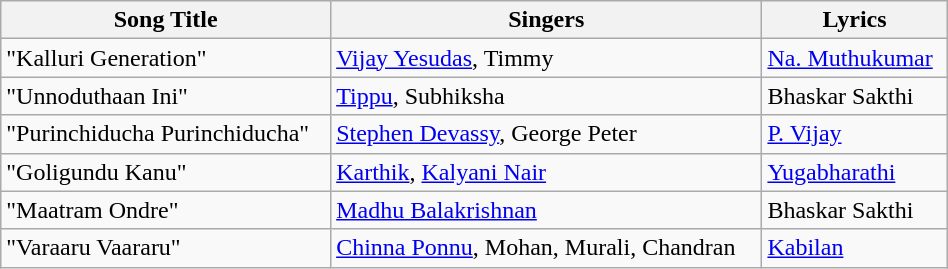<table class="wikitable" style="width:50%;">
<tr>
<th>Song Title</th>
<th>Singers</th>
<th>Lyrics</th>
</tr>
<tr>
<td>"Kalluri Generation"</td>
<td><a href='#'>Vijay Yesudas</a>, Timmy</td>
<td><a href='#'>Na. Muthukumar</a></td>
</tr>
<tr>
<td>"Unnoduthaan Ini"</td>
<td><a href='#'>Tippu</a>, Subhiksha</td>
<td>Bhaskar Sakthi</td>
</tr>
<tr>
<td>"Purinchiducha Purinchiducha"</td>
<td><a href='#'>Stephen Devassy</a>, George Peter</td>
<td><a href='#'>P. Vijay</a></td>
</tr>
<tr>
<td>"Goligundu Kanu"</td>
<td><a href='#'>Karthik</a>, <a href='#'>Kalyani Nair</a></td>
<td><a href='#'>Yugabharathi</a></td>
</tr>
<tr>
<td>"Maatram Ondre"</td>
<td><a href='#'>Madhu Balakrishnan</a></td>
<td>Bhaskar Sakthi</td>
</tr>
<tr>
<td>"Varaaru Vaararu"</td>
<td><a href='#'>Chinna Ponnu</a>, Mohan, Murali, Chandran</td>
<td><a href='#'>Kabilan</a></td>
</tr>
</table>
